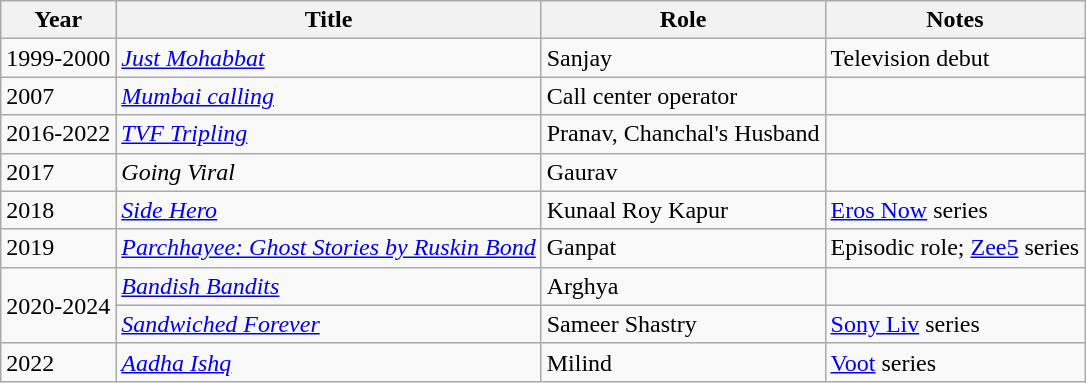<table class="wikitable">
<tr>
<th>Year</th>
<th>Title</th>
<th>Role</th>
<th>Notes</th>
</tr>
<tr>
<td>1999-2000</td>
<td><em><a href='#'>Just Mohabbat</a></em></td>
<td>Sanjay</td>
<td>Television debut</td>
</tr>
<tr>
<td>2007</td>
<td><em><a href='#'>Mumbai calling</a></em></td>
<td>Call center operator</td>
<td></td>
</tr>
<tr>
<td>2016-2022</td>
<td><em><a href='#'>TVF Tripling</a></em></td>
<td>Pranav, Chanchal's Husband</td>
<td></td>
</tr>
<tr>
<td>2017</td>
<td><em>Going Viral</em></td>
<td>Gaurav</td>
<td></td>
</tr>
<tr>
<td>2018</td>
<td><em><a href='#'>Side Hero</a></em></td>
<td>Kunaal Roy Kapur</td>
<td><a href='#'>Eros Now</a> series</td>
</tr>
<tr>
<td>2019</td>
<td><em><a href='#'>Parchhayee: Ghost Stories by Ruskin Bond</a></em></td>
<td>Ganpat</td>
<td>Episodic role; <a href='#'>Zee5</a> series</td>
</tr>
<tr>
<td rowspan="2">2020-2024</td>
<td><em><a href='#'>Bandish Bandits</a></em></td>
<td>Arghya</td>
<td></td>
</tr>
<tr>
<td><em><a href='#'>Sandwiched Forever</a></em></td>
<td>Sameer Shastry</td>
<td><a href='#'>Sony Liv</a> series</td>
</tr>
<tr>
<td>2022</td>
<td><em><a href='#'>Aadha Ishq</a></em></td>
<td>Milind</td>
<td><a href='#'>Voot</a> series</td>
</tr>
</table>
